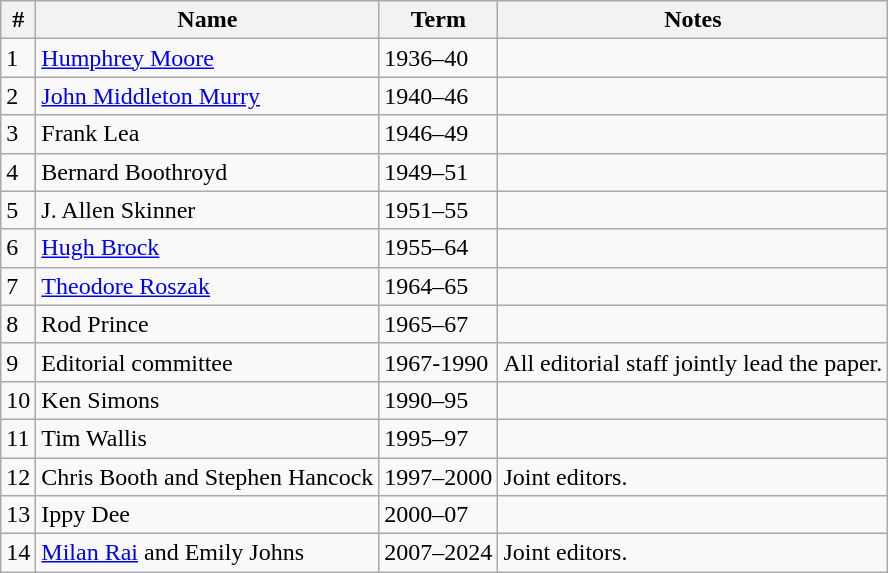<table class="wikitable">
<tr>
<th>#</th>
<th>Name</th>
<th>Term</th>
<th>Notes</th>
</tr>
<tr>
<td>1</td>
<td><a href='#'>Humphrey Moore</a></td>
<td>1936–40</td>
<td></td>
</tr>
<tr>
<td>2</td>
<td><a href='#'>John Middleton Murry</a></td>
<td>1940–46</td>
<td></td>
</tr>
<tr>
<td>3</td>
<td>Frank Lea</td>
<td>1946–49</td>
<td></td>
</tr>
<tr>
<td>4</td>
<td>Bernard Boothroyd</td>
<td>1949–51</td>
<td></td>
</tr>
<tr>
<td>5</td>
<td>J. Allen Skinner</td>
<td>1951–55</td>
<td></td>
</tr>
<tr>
<td>6</td>
<td><a href='#'>Hugh Brock</a></td>
<td>1955–64</td>
<td></td>
</tr>
<tr>
<td>7</td>
<td><a href='#'>Theodore Roszak</a></td>
<td>1964–65</td>
<td></td>
</tr>
<tr>
<td>8</td>
<td>Rod Prince</td>
<td>1965–67</td>
<td></td>
</tr>
<tr>
<td>9</td>
<td>Editorial committee</td>
<td>1967-1990</td>
<td>All editorial staff jointly lead the paper.</td>
</tr>
<tr>
<td>10</td>
<td>Ken Simons</td>
<td>1990–95</td>
<td></td>
</tr>
<tr>
<td>11</td>
<td>Tim Wallis</td>
<td>1995–97</td>
<td></td>
</tr>
<tr>
<td>12</td>
<td>Chris Booth and Stephen Hancock</td>
<td>1997–2000</td>
<td>Joint editors.</td>
</tr>
<tr>
<td>13</td>
<td>Ippy Dee</td>
<td>2000–07</td>
<td></td>
</tr>
<tr>
<td>14</td>
<td><a href='#'>Milan Rai</a> and Emily Johns</td>
<td>2007–2024</td>
<td>Joint editors.</td>
</tr>
</table>
